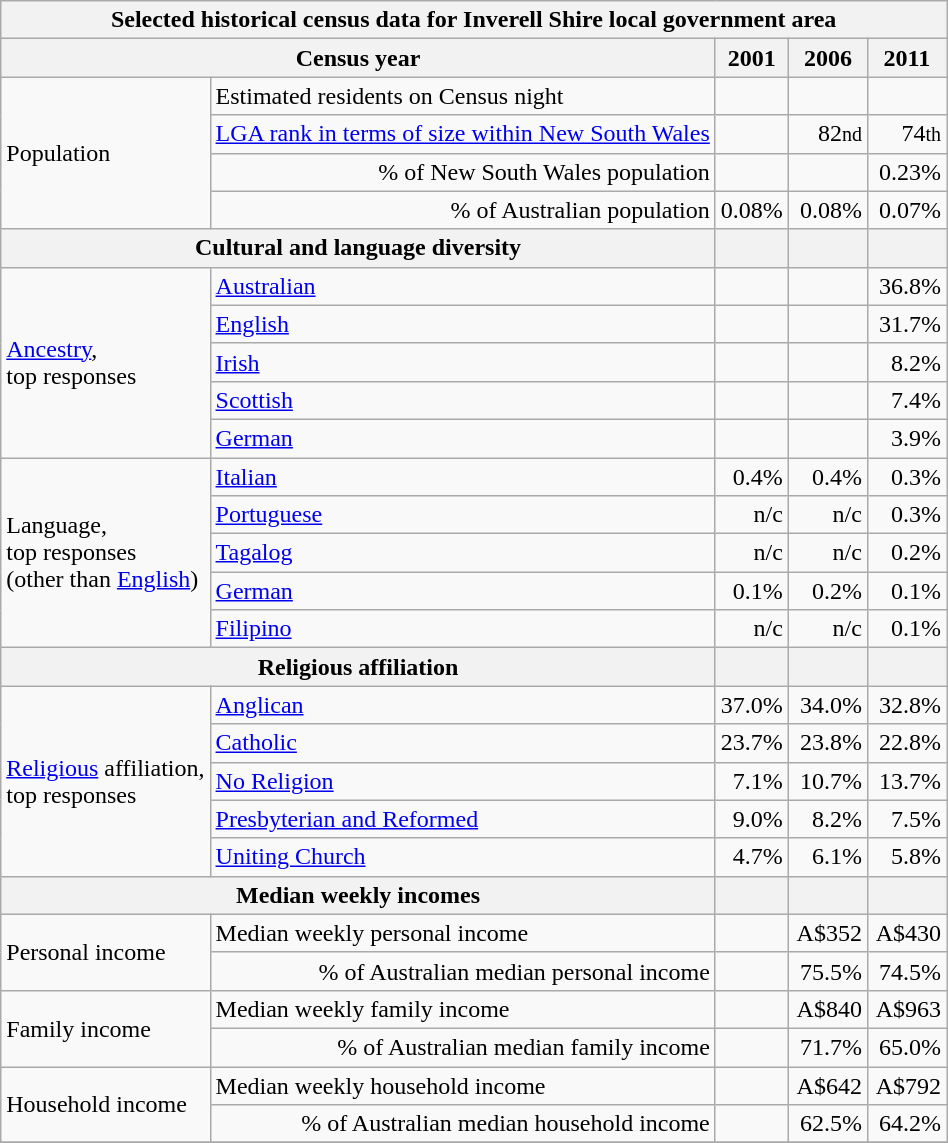<table class="wikitable">
<tr>
<th colspan=6>Selected historical census data for Inverell Shire local government area</th>
</tr>
<tr>
<th colspan=3>Census year</th>
<th>2001</th>
<th>2006</th>
<th>2011</th>
</tr>
<tr>
<td rowspan=4 colspan="2">Population</td>
<td>Estimated residents on Census night</td>
<td align="right"></td>
<td align="right"> </td>
<td align="right"> </td>
</tr>
<tr>
<td align="right"><a href='#'>LGA rank in terms of size within New South Wales</a></td>
<td align="right"></td>
<td align="right">82<small>nd</small></td>
<td align="right"> 74<small>th</small></td>
</tr>
<tr>
<td align="right">% of New South Wales population</td>
<td align="right"></td>
<td align="right"></td>
<td align="right">0.23%</td>
</tr>
<tr>
<td align="right">% of Australian population</td>
<td align="right">0.08%</td>
<td align="right"> 0.08%</td>
<td align="right"> 0.07%</td>
</tr>
<tr>
<th colspan=3>Cultural and language diversity</th>
<th></th>
<th></th>
<th></th>
</tr>
<tr>
<td rowspan=5 colspan=2><a href='#'>Ancestry</a>,<br>top responses</td>
<td><a href='#'>Australian</a></td>
<td align="right"></td>
<td align="right"></td>
<td align="right">36.8%</td>
</tr>
<tr>
<td><a href='#'>English</a></td>
<td align="right"></td>
<td align="right"></td>
<td align="right">31.7%</td>
</tr>
<tr>
<td><a href='#'>Irish</a></td>
<td align="right"></td>
<td align="right"></td>
<td align="right">8.2%</td>
</tr>
<tr>
<td><a href='#'>Scottish</a></td>
<td align="right"></td>
<td align="right"></td>
<td align="right">7.4%</td>
</tr>
<tr>
<td><a href='#'>German</a></td>
<td align="right"></td>
<td align="right"></td>
<td align="right">3.9%</td>
</tr>
<tr>
<td rowspan=5 colspan=2>Language,<br>top responses<br>(other than <a href='#'>English</a>)</td>
<td><a href='#'>Italian</a></td>
<td align="right">0.4%</td>
<td align="right"> 0.4%</td>
<td align="right"> 0.3%</td>
</tr>
<tr>
<td><a href='#'>Portuguese</a></td>
<td align="right">n/c</td>
<td align="right">n/c</td>
<td align="right"> 0.3%</td>
</tr>
<tr>
<td><a href='#'>Tagalog</a></td>
<td align="right">n/c</td>
<td align="right">n/c</td>
<td align="right"> 0.2%</td>
</tr>
<tr>
<td><a href='#'>German</a></td>
<td align="right">0.1%</td>
<td align="right"> 0.2%</td>
<td align="right"> 0.1%</td>
</tr>
<tr>
<td><a href='#'>Filipino</a></td>
<td align="right">n/c</td>
<td align="right">n/c</td>
<td align="right"> 0.1%</td>
</tr>
<tr>
<th colspan=3>Religious affiliation</th>
<th></th>
<th></th>
<th></th>
</tr>
<tr>
<td rowspan=5 colspan=2><a href='#'>Religious</a> affiliation,<br>top responses</td>
<td><a href='#'>Anglican</a></td>
<td align="right">37.0%</td>
<td align="right"> 34.0%</td>
<td align="right"> 32.8%</td>
</tr>
<tr>
<td><a href='#'>Catholic</a></td>
<td align="right">23.7%</td>
<td align="right"> 23.8%</td>
<td align="right"> 22.8%</td>
</tr>
<tr>
<td><a href='#'>No Religion</a></td>
<td align="right">7.1%</td>
<td align="right"> 10.7%</td>
<td align="right"> 13.7%</td>
</tr>
<tr>
<td><a href='#'>Presbyterian and Reformed</a></td>
<td align="right">9.0%</td>
<td align="right"> 8.2%</td>
<td align="right"> 7.5%</td>
</tr>
<tr>
<td><a href='#'>Uniting Church</a></td>
<td align="right">4.7%</td>
<td align="right"> 6.1%</td>
<td align="right"> 5.8%</td>
</tr>
<tr>
<th colspan=3>Median weekly incomes</th>
<th></th>
<th></th>
<th></th>
</tr>
<tr>
<td rowspan=2 colspan=2>Personal income</td>
<td>Median weekly personal income</td>
<td align="right"></td>
<td align="right">A$352</td>
<td align="right">A$430</td>
</tr>
<tr>
<td align="right">% of Australian median personal income</td>
<td align="right"></td>
<td align="right">75.5%</td>
<td align="right"> 74.5%</td>
</tr>
<tr>
<td rowspan=2 colspan=2>Family income</td>
<td>Median weekly family income</td>
<td align="right"></td>
<td align="right">A$840</td>
<td align="right">A$963</td>
</tr>
<tr>
<td align="right">% of Australian median family income</td>
<td align="right"></td>
<td align="right">71.7%</td>
<td align="right"> 65.0%</td>
</tr>
<tr>
<td rowspan=2 colspan=2>Household income</td>
<td>Median weekly household income</td>
<td align="right"></td>
<td align="right">A$642</td>
<td align="right">A$792</td>
</tr>
<tr>
<td align="right">% of Australian median household income</td>
<td align="right"></td>
<td align="right">62.5%</td>
<td align="right"> 64.2%</td>
</tr>
<tr>
</tr>
</table>
